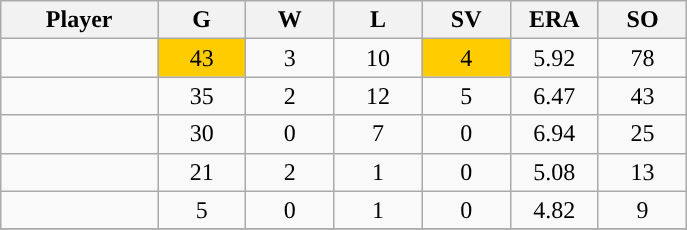<table class="wikitable sortable">
<tr>
<th bgcolor="#DDDDFF" width="16%">Player</th>
<th bgcolor="#DDDDFF" width="9%">G</th>
<th bgcolor="#DDDDFF" width="9%">W</th>
<th bgcolor="#DDDDFF" width="9%">L</th>
<th bgcolor="#DDDDFF" width="9%">SV</th>
<th bgcolor="#DDDDFF" width="9%">ERA</th>
<th bgcolor="#DDDDFF" width="9%">SO</th>
</tr>
<tr align="center">
<td></td>
<td style="background:#fc0;">43</td>
<td>3</td>
<td>10</td>
<td style="background:#fc0;">4</td>
<td>5.92</td>
<td>78</td>
</tr>
<tr align=center>
<td></td>
<td>35</td>
<td>2</td>
<td>12</td>
<td>5</td>
<td>6.47</td>
<td>43</td>
</tr>
<tr align="center">
<td></td>
<td>30</td>
<td>0</td>
<td>7</td>
<td>0</td>
<td>6.94</td>
<td>25</td>
</tr>
<tr align="center">
<td></td>
<td>21</td>
<td>2</td>
<td>1</td>
<td>0</td>
<td>5.08</td>
<td>13</td>
</tr>
<tr align="center">
<td></td>
<td>5</td>
<td>0</td>
<td>1</td>
<td>0</td>
<td>4.82</td>
<td>9</td>
</tr>
<tr align="center">
</tr>
</table>
